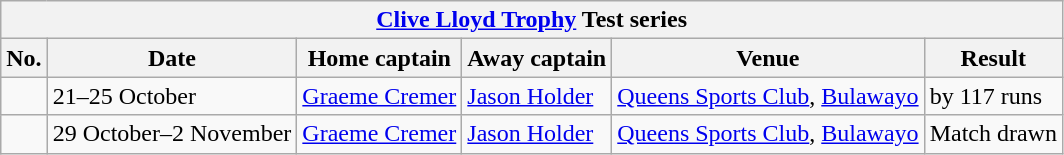<table class="wikitable">
<tr>
<th colspan="6"><a href='#'>Clive Lloyd Trophy</a> Test series</th>
</tr>
<tr>
<th>No.</th>
<th>Date</th>
<th>Home captain</th>
<th>Away captain</th>
<th>Venue</th>
<th>Result</th>
</tr>
<tr>
<td></td>
<td>21–25 October</td>
<td><a href='#'>Graeme Cremer</a></td>
<td><a href='#'>Jason Holder</a></td>
<td><a href='#'>Queens Sports Club</a>, <a href='#'>Bulawayo</a></td>
<td> by 117 runs</td>
</tr>
<tr>
<td></td>
<td>29 October–2 November</td>
<td><a href='#'>Graeme Cremer</a></td>
<td><a href='#'>Jason Holder</a></td>
<td><a href='#'>Queens Sports Club</a>, <a href='#'>Bulawayo</a></td>
<td>Match drawn</td>
</tr>
</table>
